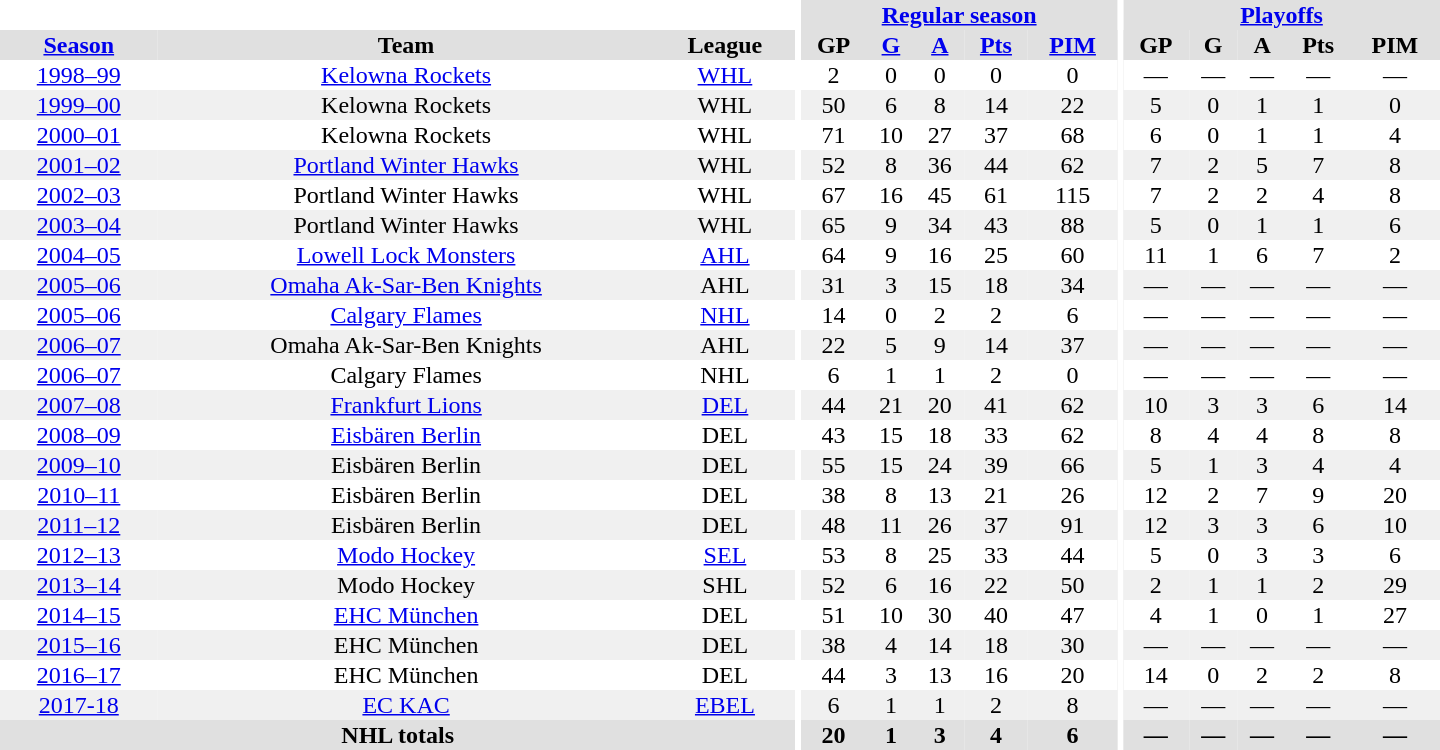<table border="0" cellpadding="1" cellspacing="0" style="text-align:center; width:60em">
<tr bgcolor="#e0e0e0">
<th colspan="3"  bgcolor="#ffffff"></th>
<th rowspan="99" bgcolor="#ffffff"></th>
<th colspan="5"><a href='#'>Regular season</a></th>
<th rowspan="99" bgcolor="#ffffff"></th>
<th colspan="5"><a href='#'>Playoffs</a></th>
</tr>
<tr bgcolor="#e0e0e0">
<th><a href='#'>Season</a></th>
<th>Team</th>
<th>League</th>
<th>GP</th>
<th><a href='#'>G</a></th>
<th><a href='#'>A</a></th>
<th><a href='#'>Pts</a></th>
<th><a href='#'>PIM</a></th>
<th>GP</th>
<th>G</th>
<th>A</th>
<th>Pts</th>
<th>PIM</th>
</tr>
<tr ALIGN="center">
<td><a href='#'>1998–99</a></td>
<td><a href='#'>Kelowna Rockets</a></td>
<td><a href='#'>WHL</a></td>
<td>2</td>
<td>0</td>
<td>0</td>
<td>0</td>
<td>0</td>
<td>—</td>
<td>—</td>
<td>—</td>
<td>—</td>
<td>—</td>
</tr>
<tr ALIGN="center" bgcolor="#f0f0f0">
<td><a href='#'>1999–00</a></td>
<td>Kelowna Rockets</td>
<td>WHL</td>
<td>50</td>
<td>6</td>
<td>8</td>
<td>14</td>
<td>22</td>
<td>5</td>
<td>0</td>
<td>1</td>
<td>1</td>
<td>0</td>
</tr>
<tr ALIGN="center">
<td><a href='#'>2000–01</a></td>
<td>Kelowna Rockets</td>
<td>WHL</td>
<td>71</td>
<td>10</td>
<td>27</td>
<td>37</td>
<td>68</td>
<td>6</td>
<td>0</td>
<td>1</td>
<td>1</td>
<td>4</td>
</tr>
<tr ALIGN="center" bgcolor="#f0f0f0">
<td><a href='#'>2001–02</a></td>
<td><a href='#'>Portland Winter Hawks</a></td>
<td>WHL</td>
<td>52</td>
<td>8</td>
<td>36</td>
<td>44</td>
<td>62</td>
<td>7</td>
<td>2</td>
<td>5</td>
<td>7</td>
<td>8</td>
</tr>
<tr ALIGN="center">
<td><a href='#'>2002–03</a></td>
<td>Portland Winter Hawks</td>
<td>WHL</td>
<td>67</td>
<td>16</td>
<td>45</td>
<td>61</td>
<td>115</td>
<td>7</td>
<td>2</td>
<td>2</td>
<td>4</td>
<td>8</td>
</tr>
<tr ALIGN="center" bgcolor="#f0f0f0">
<td><a href='#'>2003–04</a></td>
<td>Portland Winter Hawks</td>
<td>WHL</td>
<td>65</td>
<td>9</td>
<td>34</td>
<td>43</td>
<td>88</td>
<td>5</td>
<td>0</td>
<td>1</td>
<td>1</td>
<td>6</td>
</tr>
<tr ALIGN="center">
<td><a href='#'>2004–05</a></td>
<td><a href='#'>Lowell Lock Monsters</a></td>
<td><a href='#'>AHL</a></td>
<td>64</td>
<td>9</td>
<td>16</td>
<td>25</td>
<td>60</td>
<td>11</td>
<td>1</td>
<td>6</td>
<td>7</td>
<td>2</td>
</tr>
<tr ALIGN="center" bgcolor="#f0f0f0">
<td><a href='#'>2005–06</a></td>
<td><a href='#'>Omaha Ak-Sar-Ben Knights</a></td>
<td>AHL</td>
<td>31</td>
<td>3</td>
<td>15</td>
<td>18</td>
<td>34</td>
<td>—</td>
<td>—</td>
<td>—</td>
<td>—</td>
<td>—</td>
</tr>
<tr ALIGN="center">
<td><a href='#'>2005–06</a></td>
<td><a href='#'>Calgary Flames</a></td>
<td><a href='#'>NHL</a></td>
<td>14</td>
<td>0</td>
<td>2</td>
<td>2</td>
<td>6</td>
<td>—</td>
<td>—</td>
<td>—</td>
<td>—</td>
<td>—</td>
</tr>
<tr ALIGN="center" bgcolor="#f0f0f0">
<td><a href='#'>2006–07</a></td>
<td>Omaha Ak-Sar-Ben Knights</td>
<td>AHL</td>
<td>22</td>
<td>5</td>
<td>9</td>
<td>14</td>
<td>37</td>
<td>—</td>
<td>—</td>
<td>—</td>
<td>—</td>
<td>—</td>
</tr>
<tr ALIGN="center">
<td><a href='#'>2006–07</a></td>
<td>Calgary Flames</td>
<td>NHL</td>
<td>6</td>
<td>1</td>
<td>1</td>
<td>2</td>
<td>0</td>
<td>—</td>
<td>—</td>
<td>—</td>
<td>—</td>
<td>—</td>
</tr>
<tr ALIGN="center" bgcolor="#f0f0f0">
<td><a href='#'>2007–08</a></td>
<td><a href='#'>Frankfurt Lions</a></td>
<td><a href='#'>DEL</a></td>
<td>44</td>
<td>21</td>
<td>20</td>
<td>41</td>
<td>62</td>
<td>10</td>
<td>3</td>
<td>3</td>
<td>6</td>
<td>14</td>
</tr>
<tr ALIGN="center">
<td><a href='#'>2008–09</a></td>
<td><a href='#'>Eisbären Berlin</a></td>
<td>DEL</td>
<td>43</td>
<td>15</td>
<td>18</td>
<td>33</td>
<td>62</td>
<td>8</td>
<td>4</td>
<td>4</td>
<td>8</td>
<td>8</td>
</tr>
<tr ALIGN="center"  bgcolor="#f0f0f0">
<td><a href='#'>2009–10</a></td>
<td>Eisbären Berlin</td>
<td>DEL</td>
<td>55</td>
<td>15</td>
<td>24</td>
<td>39</td>
<td>66</td>
<td>5</td>
<td>1</td>
<td>3</td>
<td>4</td>
<td>4</td>
</tr>
<tr ALIGN="center">
<td><a href='#'>2010–11</a></td>
<td>Eisbären Berlin</td>
<td>DEL</td>
<td>38</td>
<td>8</td>
<td>13</td>
<td>21</td>
<td>26</td>
<td>12</td>
<td>2</td>
<td>7</td>
<td>9</td>
<td>20</td>
</tr>
<tr ALIGN="center"  bgcolor="#f0f0f0">
<td><a href='#'>2011–12</a></td>
<td>Eisbären Berlin</td>
<td>DEL</td>
<td>48</td>
<td>11</td>
<td>26</td>
<td>37</td>
<td>91</td>
<td>12</td>
<td>3</td>
<td>3</td>
<td>6</td>
<td>10</td>
</tr>
<tr ALIGN="center">
<td><a href='#'>2012–13</a></td>
<td><a href='#'>Modo Hockey</a></td>
<td><a href='#'>SEL</a></td>
<td>53</td>
<td>8</td>
<td>25</td>
<td>33</td>
<td>44</td>
<td>5</td>
<td>0</td>
<td>3</td>
<td>3</td>
<td>6</td>
</tr>
<tr ALIGN="center"  bgcolor="#f0f0f0">
<td><a href='#'>2013–14</a></td>
<td>Modo Hockey</td>
<td>SHL</td>
<td>52</td>
<td>6</td>
<td>16</td>
<td>22</td>
<td>50</td>
<td>2</td>
<td>1</td>
<td>1</td>
<td>2</td>
<td>29</td>
</tr>
<tr ALIGN="center">
<td><a href='#'>2014–15</a></td>
<td><a href='#'>EHC München</a></td>
<td>DEL</td>
<td>51</td>
<td>10</td>
<td>30</td>
<td>40</td>
<td>47</td>
<td>4</td>
<td>1</td>
<td>0</td>
<td>1</td>
<td>27</td>
</tr>
<tr ALIGN="center"  bgcolor="#f0f0f0">
<td><a href='#'>2015–16</a></td>
<td>EHC München</td>
<td>DEL</td>
<td>38</td>
<td>4</td>
<td>14</td>
<td>18</td>
<td>30</td>
<td>—</td>
<td>—</td>
<td>—</td>
<td>—</td>
<td>—</td>
</tr>
<tr ALIGN="center">
<td><a href='#'>2016–17</a></td>
<td>EHC München</td>
<td>DEL</td>
<td>44</td>
<td>3</td>
<td>13</td>
<td>16</td>
<td>20</td>
<td>14</td>
<td>0</td>
<td>2</td>
<td>2</td>
<td>8</td>
</tr>
<tr ALIGN="center"  bgcolor="#f0f0f0">
<td><a href='#'>2017-18</a></td>
<td><a href='#'>EC KAC</a></td>
<td><a href='#'>EBEL</a></td>
<td>6</td>
<td>1</td>
<td>1</td>
<td>2</td>
<td>8</td>
<td>—</td>
<td>—</td>
<td>—</td>
<td>—</td>
<td>—</td>
</tr>
<tr ALIGN="center" bgcolor="#e0e0e0">
<th colspan="3">NHL totals</th>
<th>20</th>
<th>1</th>
<th>3</th>
<th>4</th>
<th>6</th>
<th>—</th>
<th>—</th>
<th>—</th>
<th>—</th>
<th>—</th>
</tr>
</table>
